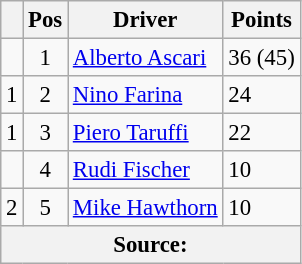<table class="wikitable" style="font-size: 95%;">
<tr>
<th></th>
<th>Pos</th>
<th>Driver</th>
<th>Points</th>
</tr>
<tr>
<td align="left"></td>
<td align="center">1</td>
<td> <a href='#'>Alberto Ascari</a></td>
<td align="left">36 (45)</td>
</tr>
<tr>
<td align="left"> 1</td>
<td align="center">2</td>
<td> <a href='#'>Nino Farina</a></td>
<td align="left">24</td>
</tr>
<tr>
<td align="left"> 1</td>
<td align="center">3</td>
<td> <a href='#'>Piero Taruffi</a></td>
<td align="left">22</td>
</tr>
<tr>
<td align="left"></td>
<td align="center">4</td>
<td> <a href='#'>Rudi Fischer</a></td>
<td align="left">10</td>
</tr>
<tr>
<td align="left"> 2</td>
<td align="center">5</td>
<td> <a href='#'>Mike Hawthorn</a></td>
<td align="left">10</td>
</tr>
<tr>
<th colspan=4>Source: </th>
</tr>
</table>
